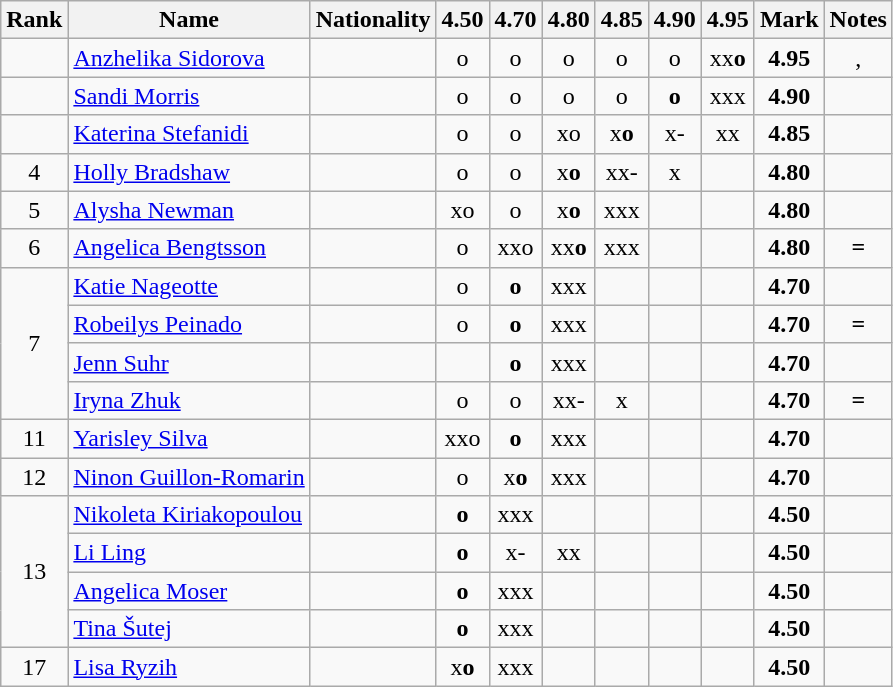<table class="wikitable sortable" style="text-align:center">
<tr>
<th>Rank</th>
<th>Name</th>
<th>Nationality</th>
<th>4.50</th>
<th>4.70</th>
<th>4.80</th>
<th>4.85</th>
<th>4.90</th>
<th>4.95</th>
<th>Mark</th>
<th>Notes</th>
</tr>
<tr>
<td></td>
<td align=left><a href='#'>Anzhelika Sidorova</a></td>
<td align=left></td>
<td>o</td>
<td>o</td>
<td>o</td>
<td>o</td>
<td>o</td>
<td>xx<strong>o</strong></td>
<td><strong>4.95</strong></td>
<td>, </td>
</tr>
<tr>
<td></td>
<td align=left><a href='#'>Sandi Morris</a></td>
<td align=left></td>
<td>o</td>
<td>o</td>
<td>o</td>
<td>o</td>
<td><strong>o</strong></td>
<td>xxx</td>
<td><strong>4.90</strong></td>
<td></td>
</tr>
<tr>
<td></td>
<td align=left><a href='#'>Katerina Stefanidi</a></td>
<td align=left></td>
<td>o</td>
<td>o</td>
<td>xo</td>
<td>x<strong>o</strong></td>
<td>x-</td>
<td>xx</td>
<td><strong>4.85</strong></td>
<td></td>
</tr>
<tr>
<td>4</td>
<td align=left><a href='#'>Holly Bradshaw</a></td>
<td align=left></td>
<td>o</td>
<td>o</td>
<td>x<strong>o</strong></td>
<td>xx-</td>
<td>x</td>
<td></td>
<td><strong>4.80</strong></td>
<td></td>
</tr>
<tr>
<td>5</td>
<td align=left><a href='#'>Alysha Newman</a></td>
<td align=left></td>
<td>xo</td>
<td>o</td>
<td>x<strong>o</strong></td>
<td>xxx</td>
<td></td>
<td></td>
<td><strong>4.80</strong></td>
<td></td>
</tr>
<tr>
<td>6</td>
<td align=left><a href='#'>Angelica Bengtsson</a></td>
<td align=left></td>
<td>o</td>
<td>xxo</td>
<td>xx<strong>o</strong></td>
<td>xxx</td>
<td></td>
<td></td>
<td><strong>4.80</strong></td>
<td><strong>=</strong></td>
</tr>
<tr>
<td rowspan=4>7</td>
<td align=left><a href='#'>Katie Nageotte</a></td>
<td align=left></td>
<td>o</td>
<td><strong>o</strong></td>
<td>xxx</td>
<td></td>
<td></td>
<td></td>
<td><strong>4.70</strong></td>
<td></td>
</tr>
<tr>
<td align=left><a href='#'>Robeilys Peinado</a></td>
<td align=left></td>
<td>o</td>
<td><strong>o</strong></td>
<td>xxx</td>
<td></td>
<td></td>
<td></td>
<td><strong>4.70</strong></td>
<td><strong>=</strong></td>
</tr>
<tr>
<td align=left><a href='#'>Jenn Suhr</a></td>
<td align=left></td>
<td></td>
<td><strong>o</strong></td>
<td>xxx</td>
<td></td>
<td></td>
<td></td>
<td><strong>4.70</strong></td>
<td></td>
</tr>
<tr>
<td align=left><a href='#'>Iryna Zhuk</a></td>
<td align=left></td>
<td>o</td>
<td>o</td>
<td>xx-</td>
<td>x</td>
<td></td>
<td></td>
<td><strong>4.70</strong></td>
<td><strong>=</strong></td>
</tr>
<tr>
<td>11</td>
<td align=left><a href='#'>Yarisley Silva</a></td>
<td align=left></td>
<td>xxo</td>
<td><strong>o</strong></td>
<td>xxx</td>
<td></td>
<td></td>
<td></td>
<td><strong>4.70</strong></td>
<td></td>
</tr>
<tr>
<td>12</td>
<td align=left><a href='#'>Ninon Guillon-Romarin</a></td>
<td align=left></td>
<td>o</td>
<td>x<strong>o</strong></td>
<td>xxx</td>
<td></td>
<td></td>
<td></td>
<td><strong>4.70</strong></td>
<td></td>
</tr>
<tr>
<td rowspan=4>13</td>
<td align=left><a href='#'>Nikoleta Kiriakopoulou</a></td>
<td align=left></td>
<td><strong>o</strong></td>
<td>xxx</td>
<td></td>
<td></td>
<td></td>
<td></td>
<td><strong>4.50</strong></td>
<td></td>
</tr>
<tr>
<td align=left><a href='#'>Li Ling</a></td>
<td align=left></td>
<td><strong>o</strong></td>
<td>x-</td>
<td>xx</td>
<td></td>
<td></td>
<td></td>
<td><strong>4.50</strong></td>
<td></td>
</tr>
<tr>
<td align=left><a href='#'>Angelica Moser</a></td>
<td align=left></td>
<td><strong>o</strong></td>
<td>xxx</td>
<td></td>
<td></td>
<td></td>
<td></td>
<td><strong>4.50</strong></td>
<td></td>
</tr>
<tr>
<td align=left><a href='#'>Tina Šutej</a></td>
<td align=left></td>
<td><strong>o</strong></td>
<td>xxx</td>
<td></td>
<td></td>
<td></td>
<td></td>
<td><strong>4.50</strong></td>
<td></td>
</tr>
<tr>
<td>17</td>
<td align=left><a href='#'>Lisa Ryzih</a></td>
<td align=left></td>
<td>x<strong>o</strong></td>
<td>xxx</td>
<td></td>
<td></td>
<td></td>
<td></td>
<td><strong>4.50</strong></td>
<td></td>
</tr>
</table>
